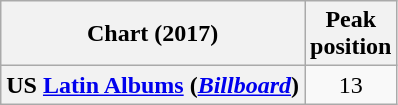<table class="wikitable sortable plainrowheaders">
<tr>
<th class="unsortable">Chart (2017)</th>
<th>Peak<br>position</th>
</tr>
<tr>
<th scope="row">US <a href='#'>Latin Albums</a> (<em><a href='#'>Billboard</a></em>)</th>
<td align="center">13</td>
</tr>
</table>
